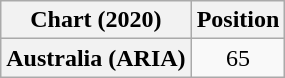<table class="wikitable plainrowheaders" style="text-align:center">
<tr>
<th scope="col">Chart (2020)</th>
<th scope="col">Position</th>
</tr>
<tr>
<th scope="row">Australia (ARIA)</th>
<td>65</td>
</tr>
</table>
